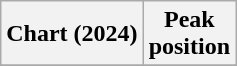<table class="wikitable plainrowheaders" style="text-align:center">
<tr>
<th scope="col">Chart (2024)</th>
<th scope="col">Peak<br>position</th>
</tr>
<tr>
</tr>
</table>
